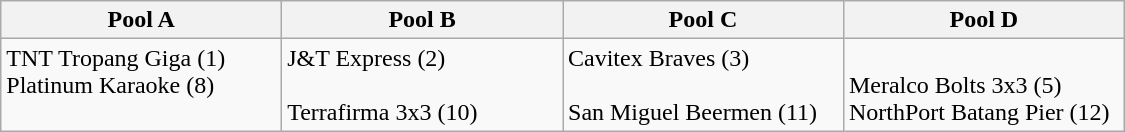<table class=wikitable width=750>
<tr>
<th width=25%>Pool A</th>
<th width=25%>Pool B</th>
<th width=25%>Pool C</th>
<th width=25%>Pool D</th>
</tr>
<tr valign=top>
<td>TNT Tropang Giga (1) <br> Platinum Karaoke (8) <br> </td>
<td>J&T Express (2) <br>  <br> Terrafirma 3x3 (10)</td>
<td>Cavitex Braves (3) <br>  <br> San Miguel Beermen (11)</td>
<td> <br> Meralco Bolts 3x3 (5) <br> NorthPort Batang Pier (12)</td>
</tr>
</table>
